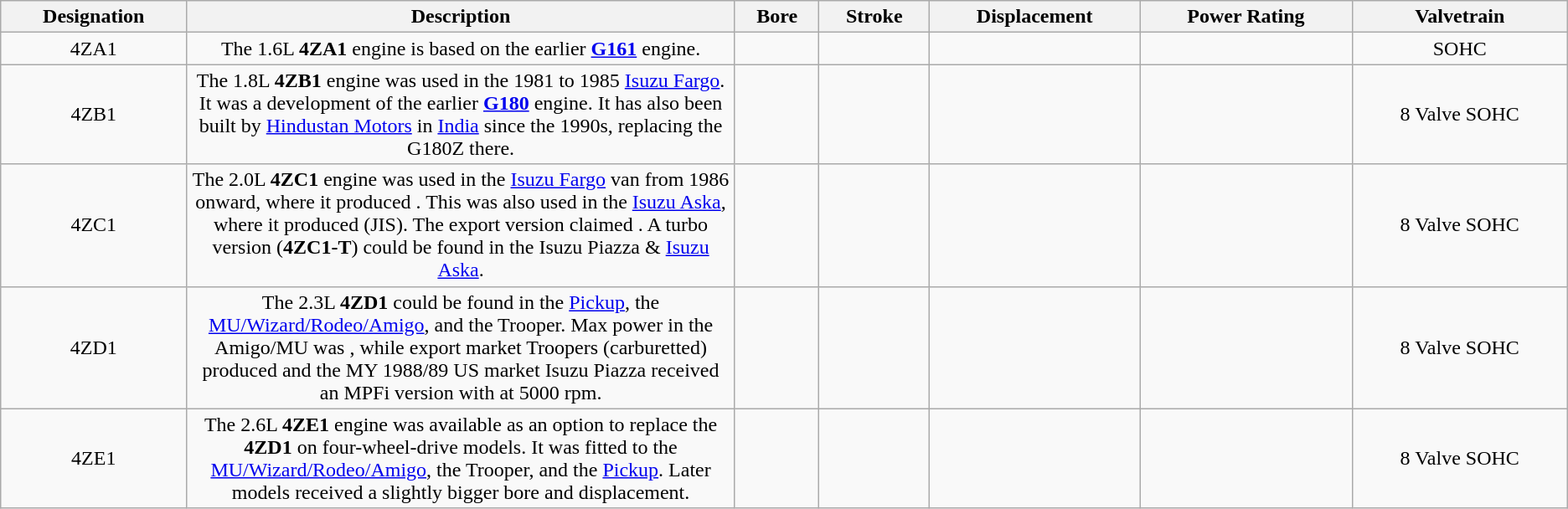<table class="wikitable" style="text-align: center;">
<tr>
<th>Designation</th>
<th width= 35%>Description</th>
<th>Bore</th>
<th>Stroke</th>
<th>Displacement</th>
<th>Power Rating</th>
<th>Valvetrain</th>
</tr>
<tr>
<td>4ZA1</td>
<td>The 1.6L <strong>4ZA1</strong> engine is based on the earlier <strong><a href='#'>G161</a></strong> engine.</td>
<td></td>
<td></td>
<td></td>
<td></td>
<td>SOHC</td>
</tr>
<tr>
<td>4ZB1</td>
<td>The 1.8L <strong>4ZB1</strong> engine was used in the 1981 to 1985 <a href='#'>Isuzu Fargo</a>. It was a development of the earlier <strong><a href='#'>G180</a></strong> engine. It has also been built by <a href='#'>Hindustan Motors</a> in <a href='#'>India</a> since the 1990s, replacing the G180Z there.</td>
<td></td>
<td></td>
<td></td>
<td></td>
<td>8 Valve SOHC</td>
</tr>
<tr>
<td>4ZC1</td>
<td>The 2.0L <strong>4ZC1</strong> engine was used in the <a href='#'>Isuzu Fargo</a> van from 1986 onward, where it produced . This was also used in the <a href='#'>Isuzu Aska</a>, where it produced  (JIS). The export version claimed . A  turbo version (<strong>4ZC1-T</strong>) could be found in the Isuzu Piazza & <a href='#'>Isuzu Aska</a>.</td>
<td></td>
<td></td>
<td></td>
<td></td>
<td>8 Valve SOHC</td>
</tr>
<tr>
<td>4ZD1</td>
<td>The 2.3L <strong>4ZD1</strong> could be found in the <a href='#'>Pickup</a>, the <a href='#'>MU/Wizard/Rodeo/Amigo</a>, and the Trooper. Max power in the Amigo/MU was , while export market Troopers (carburetted) produced  and the MY 1988/89 US market Isuzu Piazza received an MPFi version with  at 5000 rpm.</td>
<td></td>
<td></td>
<td></td>
<td></td>
<td>8 Valve SOHC</td>
</tr>
<tr>
<td>4ZE1</td>
<td>The 2.6L <strong>4ZE1</strong> engine was available as an option to replace the <strong>4ZD1</strong> on four-wheel-drive models. It was fitted to the <a href='#'>MU/Wizard/Rodeo/Amigo</a>, the Trooper, and the <a href='#'>Pickup</a>. Later models received a slightly bigger bore and displacement.</td>
<td><br></td>
<td></td>
<td><br></td>
<td></td>
<td>8 Valve SOHC</td>
</tr>
</table>
